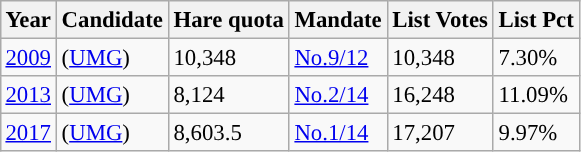<table class="wikitable" style="margin:0.5em ; font-size:95%">
<tr>
<th>Year</th>
<th>Candidate</th>
<th>Hare quota</th>
<th>Mandate</th>
<th>List Votes</th>
<th>List Pct</th>
</tr>
<tr>
<td><a href='#'>2009</a></td>
<td> (<a href='#'>UMG</a>)</td>
<td>10,348</td>
<td><a href='#'>No.9/12</a></td>
<td>10,348</td>
<td>7.30%</td>
</tr>
<tr>
<td><a href='#'>2013</a></td>
<td> (<a href='#'>UMG</a>)</td>
<td>8,124</td>
<td><a href='#'>No.2/14</a></td>
<td>16,248</td>
<td>11.09%</td>
</tr>
<tr>
<td><a href='#'>2017</a></td>
<td> (<a href='#'>UMG</a>)</td>
<td>8,603.5</td>
<td><a href='#'>No.1/14</a></td>
<td>17,207</td>
<td>9.97%</td>
</tr>
</table>
